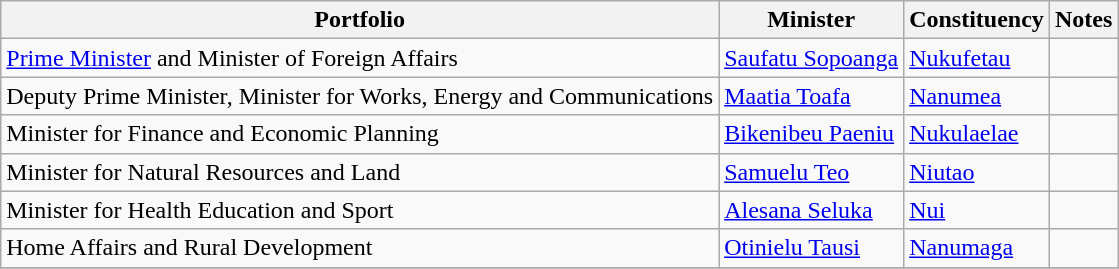<table class="wikitable">
<tr>
<th>Portfolio</th>
<th>Minister</th>
<th>Constituency</th>
<th>Notes</th>
</tr>
<tr>
<td><a href='#'>Prime Minister</a> and Minister of Foreign Affairs</td>
<td><a href='#'>Saufatu Sopoanga</a></td>
<td><a href='#'>Nukufetau</a></td>
<td></td>
</tr>
<tr>
<td>Deputy Prime Minister, Minister for Works, Energy and Communications</td>
<td><a href='#'>Maatia Toafa</a></td>
<td><a href='#'>Nanumea</a></td>
<td></td>
</tr>
<tr>
<td>Minister for Finance and Economic Planning</td>
<td><a href='#'>Bikenibeu Paeniu</a></td>
<td><a href='#'>Nukulaelae</a></td>
<td></td>
</tr>
<tr>
<td>Minister for Natural Resources and Land</td>
<td><a href='#'>Samuelu Teo</a></td>
<td><a href='#'>Niutao</a></td>
<td></td>
</tr>
<tr>
<td>Minister for Health Education and Sport</td>
<td><a href='#'>Alesana Seluka</a></td>
<td><a href='#'>Nui</a></td>
<td></td>
</tr>
<tr>
<td>Home Affairs and Rural Development</td>
<td><a href='#'>Otinielu Tausi</a></td>
<td><a href='#'>Nanumaga</a></td>
<td></td>
</tr>
<tr>
</tr>
</table>
